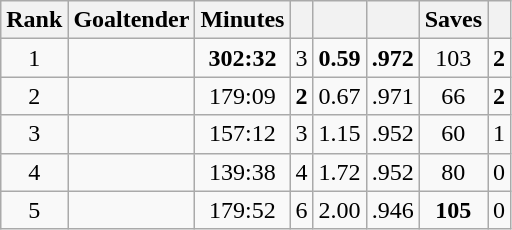<table class="wikitable sortable" style="text-align:center">
<tr>
<th>Rank</th>
<th>Goaltender</th>
<th>Minutes</th>
<th></th>
<th></th>
<th></th>
<th>Saves</th>
<th></th>
</tr>
<tr>
<td>1</td>
<td align=left></td>
<td><strong>302:32</strong></td>
<td>3</td>
<td><strong>0.59</strong></td>
<td><strong>.972</strong></td>
<td>103</td>
<td><strong>2</strong></td>
</tr>
<tr>
<td>2</td>
<td align=left></td>
<td>179:09</td>
<td><strong>2</strong></td>
<td>0.67</td>
<td>.971</td>
<td>66</td>
<td><strong>2</strong></td>
</tr>
<tr>
<td>3</td>
<td align=left></td>
<td>157:12</td>
<td>3</td>
<td>1.15</td>
<td>.952</td>
<td>60</td>
<td>1</td>
</tr>
<tr>
<td>4</td>
<td align=left></td>
<td>139:38</td>
<td>4</td>
<td>1.72</td>
<td>.952</td>
<td>80</td>
<td>0</td>
</tr>
<tr>
<td>5</td>
<td align=left></td>
<td>179:52</td>
<td>6</td>
<td>2.00</td>
<td>.946</td>
<td><strong>105</strong></td>
<td>0</td>
</tr>
</table>
